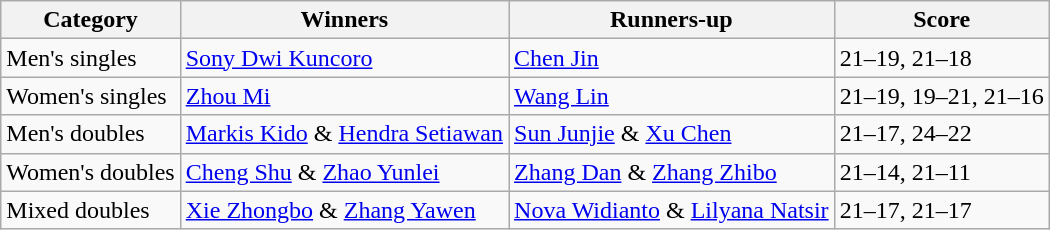<table class=wikitable style="margin:auto;">
<tr>
<th>Category</th>
<th>Winners</th>
<th>Runners-up</th>
<th>Score</th>
</tr>
<tr>
<td>Men's singles</td>
<td> <a href='#'>Sony Dwi Kuncoro</a></td>
<td> <a href='#'>Chen Jin</a></td>
<td>21–19, 21–18</td>
</tr>
<tr>
<td>Women's singles</td>
<td> <a href='#'>Zhou Mi</a></td>
<td> <a href='#'>Wang Lin</a></td>
<td>21–19, 19–21, 21–16</td>
</tr>
<tr>
<td>Men's doubles</td>
<td> <a href='#'>Markis Kido</a> & <a href='#'>Hendra Setiawan</a></td>
<td> <a href='#'>Sun Junjie</a> & <a href='#'>Xu Chen</a></td>
<td>21–17, 24–22</td>
</tr>
<tr>
<td>Women's doubles</td>
<td> <a href='#'>Cheng Shu</a> & <a href='#'>Zhao Yunlei</a></td>
<td> <a href='#'>Zhang Dan</a> & <a href='#'>Zhang Zhibo</a></td>
<td>21–14, 21–11</td>
</tr>
<tr>
<td>Mixed doubles</td>
<td> <a href='#'>Xie Zhongbo</a> & <a href='#'>Zhang Yawen</a></td>
<td> <a href='#'>Nova Widianto</a> & <a href='#'>Lilyana Natsir</a></td>
<td>21–17, 21–17</td>
</tr>
</table>
